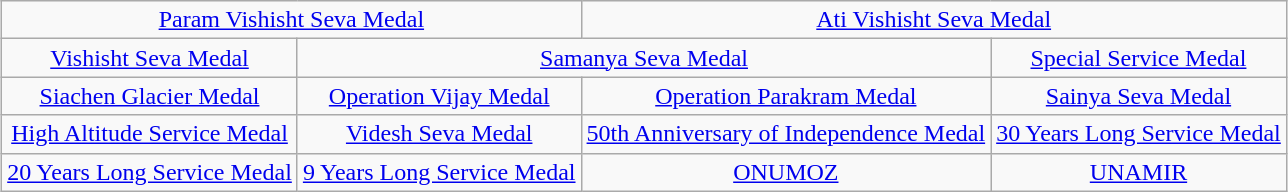<table class="wikitable" style="margin:1em auto; text-align:center;">
<tr>
<td colspan="2"><a href='#'>Param Vishisht Seva Medal</a></td>
<td colspan="2"><a href='#'>Ati Vishisht Seva Medal</a></td>
</tr>
<tr>
<td colspan="1"><a href='#'>Vishisht Seva Medal</a></td>
<td colspan="2"><a href='#'>Samanya Seva Medal</a></td>
<td colspan="1"><a href='#'>Special Service Medal</a></td>
</tr>
<tr>
<td><a href='#'>Siachen Glacier Medal</a></td>
<td><a href='#'>Operation Vijay Medal</a></td>
<td><a href='#'>Operation Parakram Medal</a></td>
<td><a href='#'>Sainya Seva Medal</a></td>
</tr>
<tr>
<td><a href='#'>High Altitude Service Medal</a></td>
<td><a href='#'>Videsh Seva Medal</a></td>
<td><a href='#'>50th Anniversary of Independence Medal</a></td>
<td><a href='#'>30 Years Long Service Medal</a></td>
</tr>
<tr>
<td><a href='#'>20 Years Long Service Medal</a></td>
<td><a href='#'>9 Years Long Service Medal</a></td>
<td><a href='#'>ONUMOZ</a></td>
<td><a href='#'>UNAMIR</a></td>
</tr>
</table>
